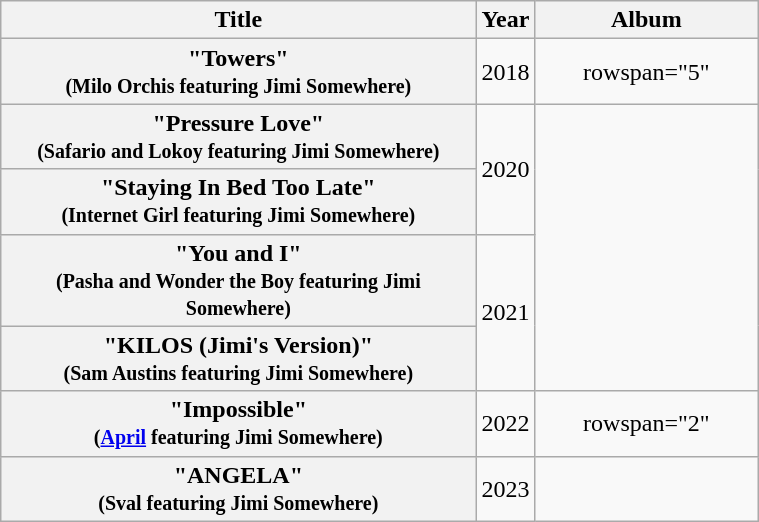<table class="wikitable plainrowheaders" style="text-align:center; width:40%">
<tr>
<th scope="col" style="width:65%;">Title</th>
<th scope="col" style="width:5%;">Year</th>
<th scope="col" style="width:30%;">Album</th>
</tr>
<tr>
<th scope="row">"Towers"<br><small>(Milo Orchis featuring Jimi Somewhere)</small></th>
<td>2018</td>
<td>rowspan="5" </td>
</tr>
<tr>
<th scope="row">"Pressure Love"<br><small>(Safario and Lokoy featuring Jimi Somewhere)</small></th>
<td rowspan="2">2020</td>
</tr>
<tr>
<th scope="row">"Staying In Bed Too Late"<br><small>(Internet Girl featuring Jimi Somewhere)</small></th>
</tr>
<tr>
<th scope="row">"You and I"<br><small>(Pasha and Wonder the Boy featuring Jimi Somewhere)</small></th>
<td rowspan="2">2021</td>
</tr>
<tr>
<th scope="row">"KILOS (Jimi's Version)"<br><small>(Sam Austins featuring Jimi Somewhere)</small></th>
</tr>
<tr>
<th scope="row">"Impossible"<br><small>(<a href='#'>April</a> featuring Jimi Somewhere)</small></th>
<td>2022</td>
<td>rowspan="2" </td>
</tr>
<tr>
<th scope="row">"ANGELA"<br><small>(Sval featuring Jimi Somewhere)</small></th>
<td>2023</td>
</tr>
</table>
